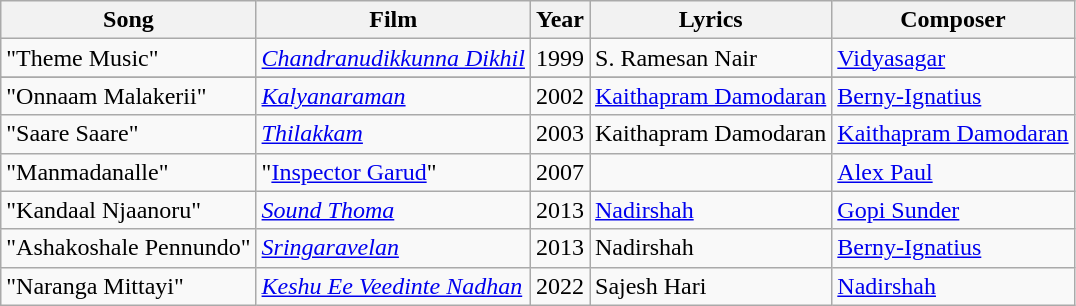<table class="wikitable">
<tr>
<th>Song</th>
<th>Film</th>
<th>Year</th>
<th>Lyrics</th>
<th>Composer</th>
</tr>
<tr>
<td>"Theme Music"</td>
<td><em><a href='#'>Chandranudikkunna Dikhil</a></em></td>
<td>1999</td>
<td>S. Ramesan Nair</td>
<td><a href='#'>Vidyasagar</a></td>
</tr>
<tr>
</tr>
<tr "Danapadappara"||>
<td>"Onnaam Malakerii"</td>
<td><em><a href='#'>Kalyanaraman</a></em></td>
<td>2002</td>
<td><a href='#'>Kaithapram Damodaran</a></td>
<td><a href='#'>Berny-Ignatius</a></td>
</tr>
<tr>
<td>"Saare Saare"</td>
<td><em><a href='#'>Thilakkam</a></em></td>
<td>2003</td>
<td>Kaithapram Damodaran</td>
<td><a href='#'>Kaithapram Damodaran</a></td>
</tr>
<tr>
<td>"Manmadanalle"</td>
<td>"<a href='#'>Inspector Garud</a>"</td>
<td>2007</td>
<td></td>
<td><a href='#'>Alex Paul</a></td>
</tr>
<tr>
<td>"Kandaal Njaanoru"</td>
<td><em><a href='#'>Sound Thoma</a></em></td>
<td>2013</td>
<td><a href='#'>Nadirshah</a></td>
<td><a href='#'>Gopi Sunder</a></td>
</tr>
<tr>
<td>"Ashakoshale Pennundo"</td>
<td><em><a href='#'>Sringaravelan</a></em></td>
<td>2013</td>
<td>Nadirshah</td>
<td><a href='#'>Berny-Ignatius</a></td>
</tr>
<tr>
<td>"Naranga Mittayi"</td>
<td><em><a href='#'>Keshu Ee Veedinte Nadhan</a></em></td>
<td>2022</td>
<td>Sajesh Hari</td>
<td><a href='#'>Nadirshah</a></td>
</tr>
</table>
